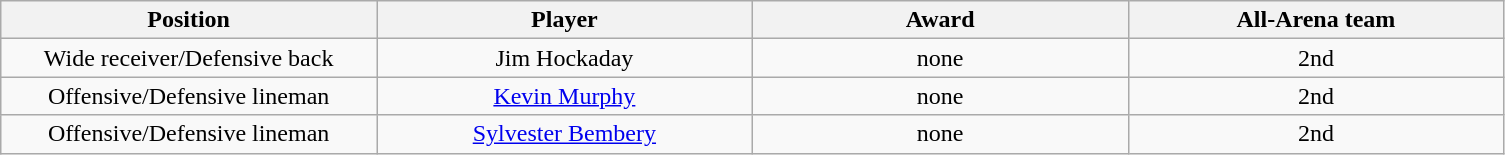<table class="wikitable sortable">
<tr>
<th bgcolor="#DDDDFF" width="20%">Position</th>
<th bgcolor="#DDDDFF" width="20%">Player</th>
<th bgcolor="#DDDDFF" width="20%">Award</th>
<th bgcolor="#DDDDFF" width="20%">All-Arena team</th>
</tr>
<tr align="center">
<td>Wide receiver/Defensive back</td>
<td>Jim Hockaday</td>
<td>none</td>
<td>2nd</td>
</tr>
<tr align="center">
<td>Offensive/Defensive lineman</td>
<td><a href='#'>Kevin Murphy</a></td>
<td>none</td>
<td>2nd</td>
</tr>
<tr align="center">
<td>Offensive/Defensive lineman</td>
<td><a href='#'>Sylvester Bembery</a></td>
<td>none</td>
<td>2nd</td>
</tr>
</table>
